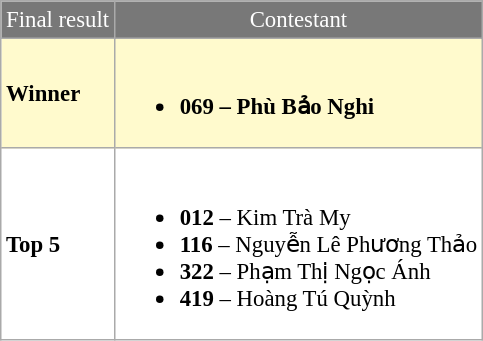<table class="sortable" border="5" cellpadding="3" cellspacing="0" style="margin: 1em 1em 1em 0; background: #FFFFFF; border: 1px #aaa solid; border-collapse: collapse; font-size: 95%;">
<tr bgcolor="#787878" style="color:#FFFFFF" align="center">
<td>Final result</td>
<td>Contestant</td>
</tr>
<tr style="background-color:#FFFACD; font-weight: bold">
<td><strong>Winner</strong></td>
<td><br><ul><li><strong>069</strong> – Phù Bảo Nghi</li></ul></td>
</tr>
<tr>
<td><strong>Top 5</strong></td>
<td><br><ul><li><strong>012</strong> – Kim Trà My</li><li><strong>116</strong> – Nguyễn Lê Phương Thảo</li><li><strong>322</strong> – Phạm Thị Ngọc Ánh</li><li><strong>419</strong> – Hoàng Tú Quỳnh</li></ul></td>
</tr>
</table>
